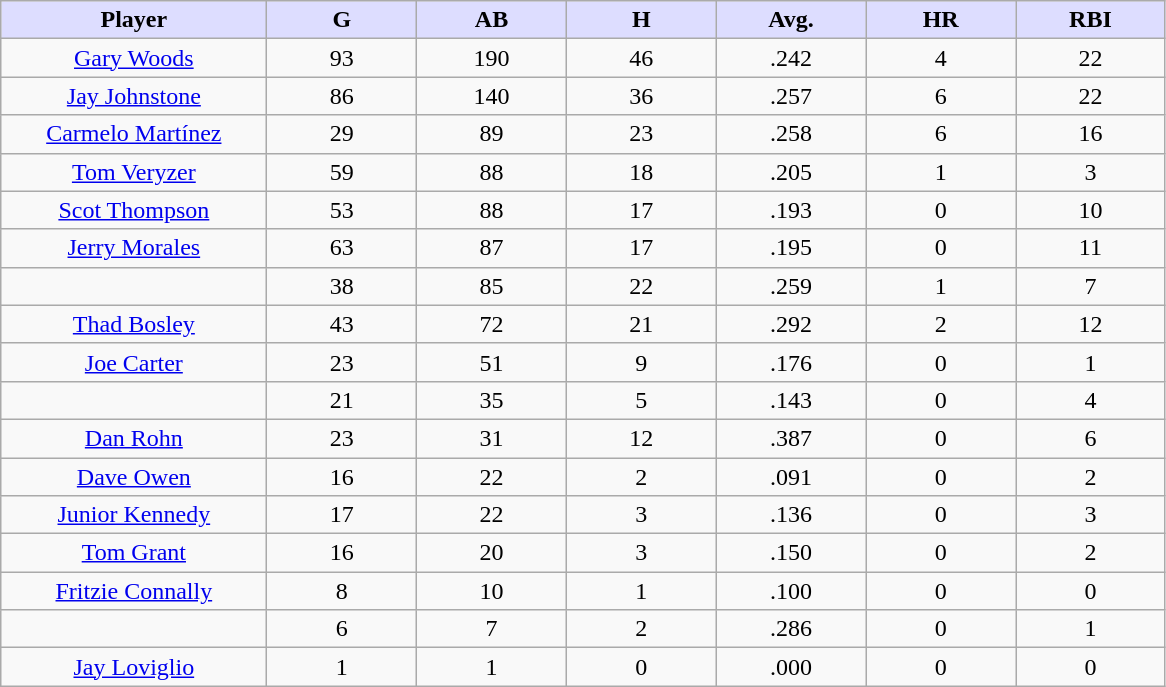<table class="wikitable sortable">
<tr>
<th style="background:#ddf; width:16%;">Player</th>
<th style="background:#ddf; width:9%;">G</th>
<th style="background:#ddf; width:9%;">AB</th>
<th style="background:#ddf; width:9%;">H</th>
<th style="background:#ddf; width:9%;">Avg.</th>
<th style="background:#ddf; width:9%;">HR</th>
<th style="background:#ddf; width:9%;">RBI</th>
</tr>
<tr style="text-align:center;">
<td><a href='#'>Gary Woods</a></td>
<td>93</td>
<td>190</td>
<td>46</td>
<td>.242</td>
<td>4</td>
<td>22</td>
</tr>
<tr align=center>
<td><a href='#'>Jay Johnstone</a></td>
<td>86</td>
<td>140</td>
<td>36</td>
<td>.257</td>
<td>6</td>
<td>22</td>
</tr>
<tr align=center>
<td><a href='#'>Carmelo Martínez</a></td>
<td>29</td>
<td>89</td>
<td>23</td>
<td>.258</td>
<td>6</td>
<td>16</td>
</tr>
<tr align=center>
<td><a href='#'>Tom Veryzer</a></td>
<td>59</td>
<td>88</td>
<td>18</td>
<td>.205</td>
<td>1</td>
<td>3</td>
</tr>
<tr align=center>
<td><a href='#'>Scot Thompson</a></td>
<td>53</td>
<td>88</td>
<td>17</td>
<td>.193</td>
<td>0</td>
<td>10</td>
</tr>
<tr align=center>
<td><a href='#'>Jerry Morales</a></td>
<td>63</td>
<td>87</td>
<td>17</td>
<td>.195</td>
<td>0</td>
<td>11</td>
</tr>
<tr align=center>
<td></td>
<td>38</td>
<td>85</td>
<td>22</td>
<td>.259</td>
<td>1</td>
<td>7</td>
</tr>
<tr style="text-align:center;">
<td><a href='#'>Thad Bosley</a></td>
<td>43</td>
<td>72</td>
<td>21</td>
<td>.292</td>
<td>2</td>
<td>12</td>
</tr>
<tr align=center>
<td><a href='#'>Joe Carter</a></td>
<td>23</td>
<td>51</td>
<td>9</td>
<td>.176</td>
<td>0</td>
<td>1</td>
</tr>
<tr align=center>
<td></td>
<td>21</td>
<td>35</td>
<td>5</td>
<td>.143</td>
<td>0</td>
<td>4</td>
</tr>
<tr style="text-align:center;">
<td><a href='#'>Dan Rohn</a></td>
<td>23</td>
<td>31</td>
<td>12</td>
<td>.387</td>
<td>0</td>
<td>6</td>
</tr>
<tr align=center>
<td><a href='#'>Dave Owen</a></td>
<td>16</td>
<td>22</td>
<td>2</td>
<td>.091</td>
<td>0</td>
<td>2</td>
</tr>
<tr align=center>
<td><a href='#'>Junior Kennedy</a></td>
<td>17</td>
<td>22</td>
<td>3</td>
<td>.136</td>
<td>0</td>
<td>3</td>
</tr>
<tr align=center>
<td><a href='#'>Tom Grant</a></td>
<td>16</td>
<td>20</td>
<td>3</td>
<td>.150</td>
<td>0</td>
<td>2</td>
</tr>
<tr align=center>
<td><a href='#'>Fritzie Connally</a></td>
<td>8</td>
<td>10</td>
<td>1</td>
<td>.100</td>
<td>0</td>
<td>0</td>
</tr>
<tr align=center>
<td></td>
<td>6</td>
<td>7</td>
<td>2</td>
<td>.286</td>
<td>0</td>
<td>1</td>
</tr>
<tr align=center>
<td><a href='#'>Jay Loviglio</a></td>
<td>1</td>
<td>1</td>
<td>0</td>
<td>.000</td>
<td>0</td>
<td>0</td>
</tr>
</table>
